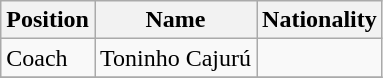<table class="wikitable">
<tr>
<th>Position</th>
<th>Name</th>
<th>Nationality</th>
</tr>
<tr>
<td>Coach</td>
<td>Toninho Cajurú</td>
<td></td>
</tr>
<tr>
</tr>
</table>
